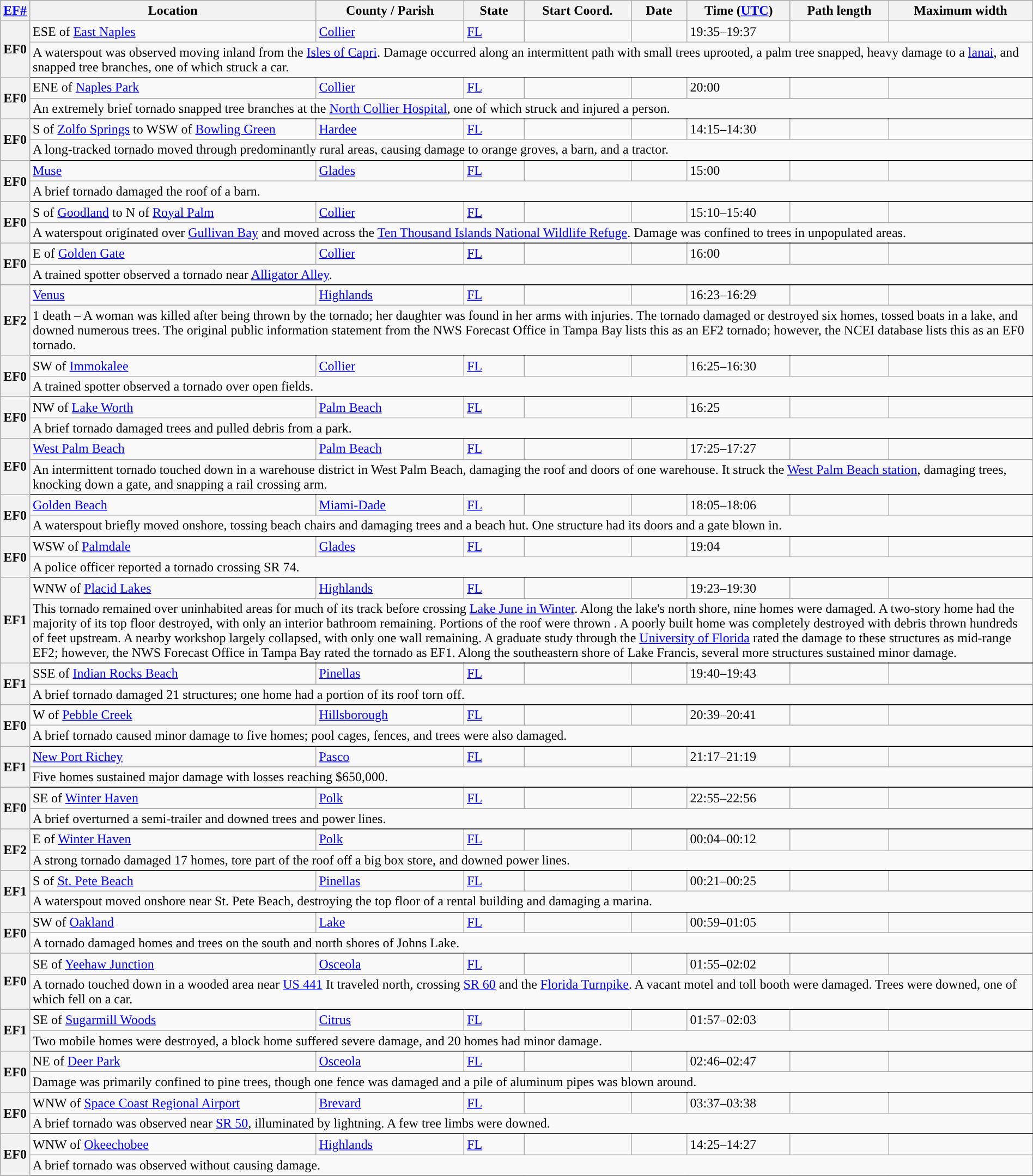<table class="wikitable sortable" style="width:100%;">
<tr>
<th scope="col" width="2%" align="center"><a href='#'>EF#</a></th>
<th scope="col" align="center" class="unsortable">Location</th>
<th scope="col" align="center" class="unsortable">County / Parish</th>
<th scope="col" align="center">State</th>
<th scope="col" align="center">Start Coord.</th>
<th scope="col" align="center">Date</th>
<th scope="col" align="center">Time (<a href='#'>UTC</a>)</th>
<th scope="col" align="center">Path length</th>
<th scope="col" align="center">Maximum width</th>
</tr>
<tr>
<th scope="row" rowspan="2" style="background-color:#">EF0</th>
<td>ESE of <a href='#'>East Naples</a></td>
<td><a href='#'>Collier</a></td>
<td><a href='#'>FL</a></td>
<td></td>
<td></td>
<td>19:35–19:37</td>
<td></td>
<td></td>
</tr>
<tr class="expand-child">
<td colspan="8" style=" border-bottom: 1px solid black;">A waterspout was observed moving inland from the <a href='#'>Isles of Capri</a>. Damage occurred along an intermittent path with small trees uprooted, a palm tree snapped, heavy damage to a <a href='#'>lanai</a>, and snapped tree branches, one of which struck a car.</td>
</tr>
<tr>
<th scope="row" rowspan="2" style="background-color:#">EF0</th>
<td>ENE of <a href='#'>Naples Park</a></td>
<td><a href='#'>Collier</a></td>
<td><a href='#'>FL</a></td>
<td></td>
<td></td>
<td>20:00</td>
<td></td>
<td></td>
</tr>
<tr class="expand-child">
<td colspan="8" style=" border-bottom: 1px solid black;">An extremely brief tornado snapped tree branches at the <a href='#'>North Collier Hospital</a>, one of which struck and injured a person.</td>
</tr>
<tr>
<th scope="row" rowspan="2" style="background-color:#">EF0</th>
<td>S of <a href='#'>Zolfo Springs</a> to WSW of <a href='#'>Bowling Green</a></td>
<td><a href='#'>Hardee</a></td>
<td><a href='#'>FL</a></td>
<td></td>
<td></td>
<td>14:15–14:30</td>
<td></td>
<td></td>
</tr>
<tr class="expand-child">
<td colspan="8" style=" border-bottom: 1px solid black;">A long-tracked tornado moved through predominantly rural areas, causing damage to orange groves, a barn, and a tractor.</td>
</tr>
<tr>
<th scope="row" rowspan="2" style="background-color:#">EF0</th>
<td><a href='#'>Muse</a></td>
<td><a href='#'>Glades</a></td>
<td><a href='#'>FL</a></td>
<td></td>
<td></td>
<td>15:00</td>
<td></td>
<td></td>
</tr>
<tr class="expand-child">
<td colspan="8" style=" border-bottom: 1px solid black;">A brief tornado damaged the roof of a barn.</td>
</tr>
<tr>
<th scope="row" rowspan="2" style="background-color:#">EF0</th>
<td>S of <a href='#'>Goodland</a> to N of <a href='#'>Royal Palm</a></td>
<td><a href='#'>Collier</a></td>
<td><a href='#'>FL</a></td>
<td></td>
<td></td>
<td>15:10–15:40</td>
<td></td>
<td></td>
</tr>
<tr class="expand-child">
<td colspan="8" style=" border-bottom: 1px solid black;">A waterspout originated over <a href='#'>Gullivan Bay</a> and moved across the <a href='#'>Ten Thousand Islands National Wildlife Refuge</a>. Damage was confined to trees in unpopulated areas.</td>
</tr>
<tr>
<th scope="row" rowspan="2" style="background-color:#">EF0</th>
<td>E of <a href='#'>Golden Gate</a></td>
<td><a href='#'>Collier</a></td>
<td><a href='#'>FL</a></td>
<td></td>
<td></td>
<td>16:00</td>
<td></td>
<td></td>
</tr>
<tr class="expand-child">
<td colspan="8" style=" border-bottom: 1px solid black;">A trained spotter observed a tornado near <a href='#'>Alligator Alley</a>.</td>
</tr>
<tr>
<th scope="row" rowspan="2" style="background-color:#">EF2</th>
<td><a href='#'>Venus</a></td>
<td><a href='#'>Highlands</a></td>
<td><a href='#'>FL</a></td>
<td></td>
<td></td>
<td>16:23–16:29</td>
<td></td>
<td></td>
</tr>
<tr class="expand-child">
<td colspan="8" style=" border-bottom: 1px solid black;">1 death – A woman was killed after being thrown  by the tornado; her daughter was found in her arms with injuries. The tornado damaged or destroyed six homes, tossed boats in a lake, and downed numerous trees. The original public information statement from the NWS Forecast Office in Tampa Bay lists this as an EF2 tornado; however, the NCEI database lists this as an EF0 tornado.</td>
</tr>
<tr>
<th scope="row" rowspan="2" style="background-color:#">EF0</th>
<td>SW of <a href='#'>Immokalee</a></td>
<td><a href='#'>Collier</a></td>
<td><a href='#'>FL</a></td>
<td></td>
<td></td>
<td>16:25–16:30</td>
<td></td>
<td></td>
</tr>
<tr class="expand-child">
<td colspan="8" style=" border-bottom: 1px solid black;">A trained spotter observed a tornado over open fields.</td>
</tr>
<tr>
<th scope="row" rowspan="2" style="background-color:#">EF0</th>
<td>NW of <a href='#'>Lake Worth</a></td>
<td><a href='#'>Palm Beach</a></td>
<td><a href='#'>FL</a></td>
<td></td>
<td></td>
<td>16:25</td>
<td></td>
<td></td>
</tr>
<tr class="expand-child">
<td colspan="8" style=" border-bottom: 1px solid black;">A brief tornado damaged trees and pulled debris from a park.</td>
</tr>
<tr>
<th scope="row" rowspan="2" style="background-color:#">EF0</th>
<td><a href='#'>West Palm Beach</a></td>
<td><a href='#'>Palm Beach</a></td>
<td><a href='#'>FL</a></td>
<td></td>
<td></td>
<td>17:25–17:27</td>
<td></td>
<td></td>
</tr>
<tr class="expand-child">
<td colspan="8" style=" border-bottom: 1px solid black;">An intermittent tornado touched down in a warehouse district in West Palm Beach, damaging the roof and doors of one warehouse. It struck the <a href='#'>West Palm Beach station</a>, damaging trees, knocking down a gate, and snapping a rail crossing arm.</td>
</tr>
<tr>
<th scope="row" rowspan="2" style="background-color:#">EF0</th>
<td><a href='#'>Golden Beach</a></td>
<td><a href='#'>Miami-Dade</a></td>
<td><a href='#'>FL</a></td>
<td></td>
<td></td>
<td>18:05–18:06</td>
<td></td>
<td></td>
</tr>
<tr class="expand-child">
<td colspan="8" style=" border-bottom: 1px solid black;">A waterspout briefly moved onshore, tossing beach chairs and damaging trees and a beach hut. One structure had its doors and a gate blown in.</td>
</tr>
<tr>
<th scope="row" rowspan="2" style="background-color:#">EF0</th>
<td>WSW of <a href='#'>Palmdale</a></td>
<td><a href='#'>Glades</a></td>
<td><a href='#'>FL</a></td>
<td></td>
<td></td>
<td>19:04</td>
<td></td>
<td></td>
</tr>
<tr class="expand-child">
<td colspan="8" style=" border-bottom: 1px solid black;">A police officer reported a tornado crossing SR 74.</td>
</tr>
<tr>
<th scope="row" rowspan="2" style="background-color:#">EF1</th>
<td>WNW of <a href='#'>Placid Lakes</a></td>
<td><a href='#'>Highlands</a></td>
<td><a href='#'>FL</a></td>
<td></td>
<td></td>
<td>19:23–19:30</td>
<td></td>
<td></td>
</tr>
<tr class="expand-child">
<td colspan="8" style=" border-bottom: 1px solid black;">This tornado remained over uninhabited areas for much of its track before crossing <a href='#'>Lake June in Winter</a>. Along the lake's north shore, nine homes were damaged. A two-story home had the majority of its top floor destroyed, with only an interior bathroom remaining. Portions of the roof were thrown . A poorly built home was completely destroyed with debris thrown hundreds of feet upstream. A nearby workshop largely collapsed, with only one wall remaining. A graduate study through the <a href='#'>University of Florida</a> rated the damage to these structures as mid-range EF2; however, the NWS Forecast Office in Tampa Bay rated the tornado as EF1. Along the southeastern shore of Lake Francis, several more structures sustained minor damage.</td>
</tr>
<tr>
<th scope="row" rowspan="2" style="background-color:#">EF1</th>
<td>SSE of <a href='#'>Indian Rocks Beach</a></td>
<td><a href='#'>Pinellas</a></td>
<td><a href='#'>FL</a></td>
<td></td>
<td></td>
<td>19:40–19:43</td>
<td></td>
<td></td>
</tr>
<tr class="expand-child">
<td colspan="8" style=" border-bottom: 1px solid black;">A brief tornado damaged 21 structures; one home had a portion of its roof torn off.</td>
</tr>
<tr>
<th scope="row" rowspan="2" style="background-color:#">EF0</th>
<td>W of <a href='#'>Pebble Creek</a></td>
<td><a href='#'>Hillsborough</a></td>
<td><a href='#'>FL</a></td>
<td></td>
<td></td>
<td>20:39–20:41</td>
<td></td>
<td></td>
</tr>
<tr class="expand-child">
<td colspan="8" style=" border-bottom: 1px solid black;">A brief tornado caused minor damage to five homes; pool cages, fences, and trees were also damaged.</td>
</tr>
<tr>
<th scope="row" rowspan="2" style="background-color:#">EF1</th>
<td><a href='#'>New Port Richey</a></td>
<td><a href='#'>Pasco</a></td>
<td><a href='#'>FL</a></td>
<td></td>
<td></td>
<td>21:17–21:19</td>
<td></td>
<td></td>
</tr>
<tr class="expand-child">
<td colspan="8" style=" border-bottom: 1px solid black;">Five homes sustained major damage with losses reaching $650,000.</td>
</tr>
<tr>
<th scope="row" rowspan="2" style="background-color:#">EF0</th>
<td>SE of <a href='#'>Winter Haven</a></td>
<td><a href='#'>Polk</a></td>
<td><a href='#'>FL</a></td>
<td></td>
<td></td>
<td>22:55–22:56</td>
<td></td>
<td></td>
</tr>
<tr class="expand-child">
<td colspan="8" style=" border-bottom: 1px solid black;">A brief overturned a semi-trailer and downed trees and power lines.</td>
</tr>
<tr>
<th scope="row" rowspan="2" style="background-color:#">EF2</th>
<td>E of <a href='#'>Winter Haven</a></td>
<td><a href='#'>Polk</a></td>
<td><a href='#'>FL</a></td>
<td></td>
<td></td>
<td>00:04–00:12</td>
<td></td>
<td></td>
</tr>
<tr class="expand-child">
<td colspan="8" style=" border-bottom: 1px solid black;">A strong tornado damaged 17 homes, tore part of the roof off a big box store, and downed power lines.</td>
</tr>
<tr>
<th scope="row" rowspan="2" style="background-color:#">EF1</th>
<td>S of <a href='#'>St. Pete Beach</a></td>
<td><a href='#'>Pinellas</a></td>
<td><a href='#'>FL</a></td>
<td></td>
<td></td>
<td>00:21–00:25</td>
<td></td>
<td></td>
</tr>
<tr class="expand-child">
<td colspan="8" style=" border-bottom: 1px solid black;">A waterspout moved onshore near St. Pete Beach, destroying the top floor of a rental building and damaging a marina.</td>
</tr>
<tr>
<th scope="row" rowspan="2" style="background-color:#">EF0</th>
<td>SW of <a href='#'>Oakland</a></td>
<td><a href='#'>Lake</a></td>
<td><a href='#'>FL</a></td>
<td></td>
<td></td>
<td>00:59–01:05</td>
<td></td>
<td></td>
</tr>
<tr class="expand-child">
<td colspan="8" style=" border-bottom: 1px solid black;">A tornado damaged homes and trees on the south and north shores of Johns Lake.</td>
</tr>
<tr>
<th scope="row" rowspan="2" style="background-color:#">EF0</th>
<td>SE of <a href='#'>Yeehaw Junction</a></td>
<td><a href='#'>Osceola</a></td>
<td><a href='#'>FL</a></td>
<td></td>
<td></td>
<td>01:55–02:02</td>
<td></td>
<td></td>
</tr>
<tr class="expand-child">
<td colspan="8" style=" border-bottom: 1px solid black;">A tornado touched down in a wooded area near <a href='#'>US 441</a> It traveled north, crossing <a href='#'>SR 60</a> and the <a href='#'>Florida Turnpike</a>. A vacant motel and toll booth were damaged. Trees were downed, one of which fell on a car.</td>
</tr>
<tr>
<th scope="row" rowspan="2" style="background-color:#">EF1</th>
<td>SE of <a href='#'>Sugarmill Woods</a></td>
<td><a href='#'>Citrus</a></td>
<td><a href='#'>FL</a></td>
<td></td>
<td></td>
<td>01:57–02:03</td>
<td></td>
<td></td>
</tr>
<tr class="expand-child">
<td colspan="8" style=" border-bottom: 1px solid black;">Two mobile homes were destroyed, a block home suffered severe damage, and 20 homes had minor damage.</td>
</tr>
<tr>
<th scope="row" rowspan="2" style="background-color:#">EF0</th>
<td>NE of <a href='#'>Deer Park</a></td>
<td><a href='#'>Osceola</a></td>
<td><a href='#'>FL</a></td>
<td></td>
<td></td>
<td>02:46–02:47</td>
<td></td>
<td></td>
</tr>
<tr class="expand-child">
<td colspan="8" style=" border-bottom: 1px solid black;">Damage was primarily confined to pine trees, though one fence was damaged and a pile of aluminum pipes was blown around.</td>
</tr>
<tr>
<th scope="row" rowspan="2" style="background-color:#">EF0</th>
<td>WNW of <a href='#'>Space Coast Regional Airport</a></td>
<td><a href='#'>Brevard</a></td>
<td><a href='#'>FL</a></td>
<td></td>
<td></td>
<td>03:37–03:38</td>
<td></td>
<td></td>
</tr>
<tr class="expand-child">
<td colspan="8" style=" border-bottom: 1px solid black;">A brief tornado was observed near <a href='#'>SR 50</a>, illuminated by lightning. A few tree limbs were downed.</td>
</tr>
<tr>
<th scope="row" rowspan="2" style="background-color:#">EF0</th>
<td>WNW of <a href='#'>Okeechobee</a></td>
<td><a href='#'>Highlands</a></td>
<td><a href='#'>FL</a></td>
<td></td>
<td></td>
<td>14:25–14:27</td>
<td></td>
<td></td>
</tr>
<tr class="expand-child">
<td colspan="8" style=" border-bottom: 1px solid black;">A brief tornado was observed without causing damage.</td>
</tr>
<tr>
</tr>
</table>
